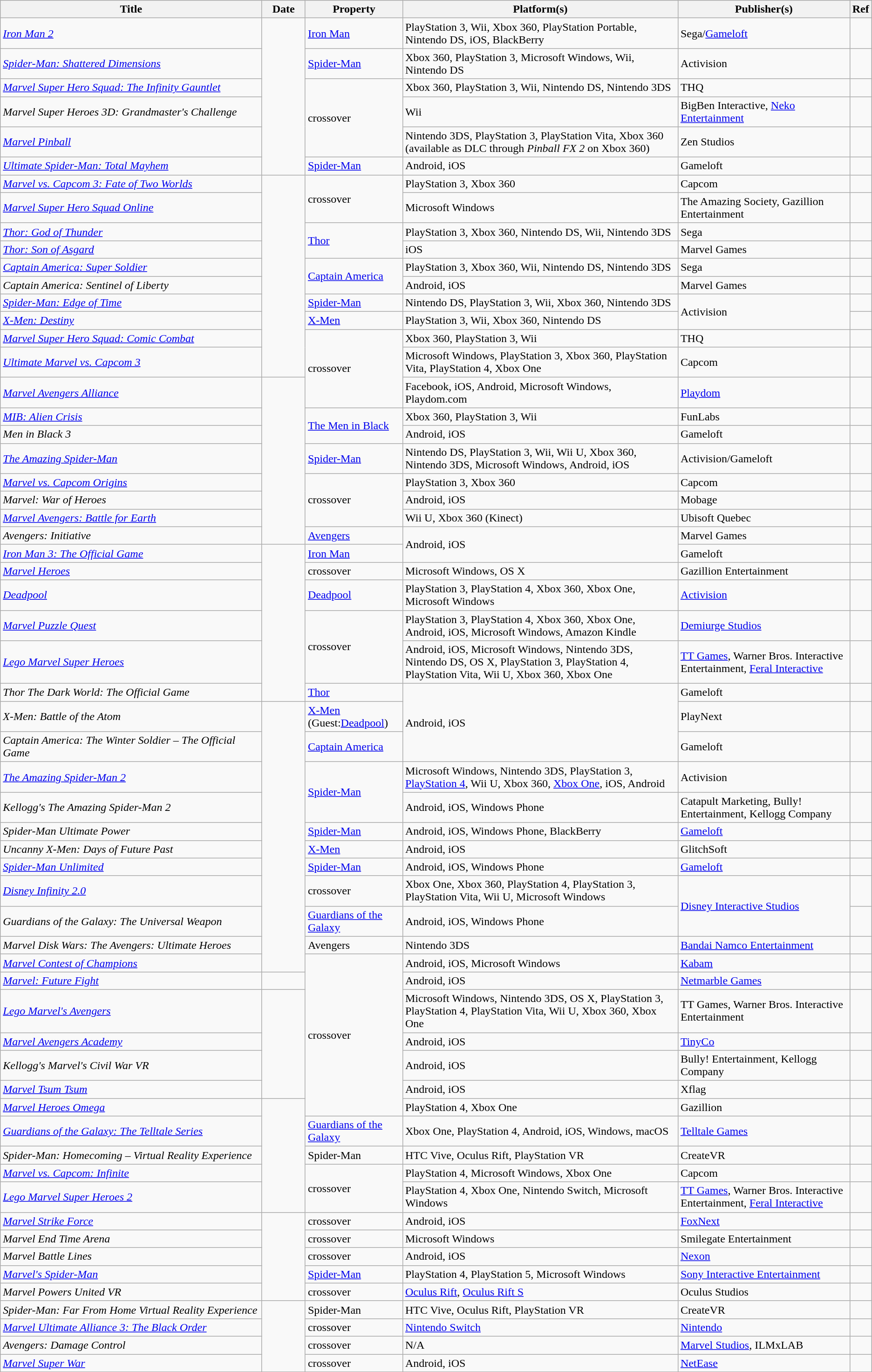<table class="wikitable sortable">
<tr>
<th style="width:30%;">Title</th>
<th style="width:5%;">Date</th>
<th>Property</th>
<th>Platform(s)</th>
<th>Publisher(s)</th>
<th>Ref</th>
</tr>
<tr>
<td><em><a href='#'>Iron Man 2</a></em></td>
<td rowspan="6"></td>
<td><a href='#'>Iron Man</a></td>
<td>PlayStation 3, Wii, Xbox 360, PlayStation Portable, Nintendo DS, iOS, BlackBerry</td>
<td>Sega/<a href='#'>Gameloft</a></td>
<td></td>
</tr>
<tr>
<td><em><a href='#'>Spider-Man: Shattered Dimensions</a></em></td>
<td><a href='#'>Spider-Man</a></td>
<td>Xbox 360, PlayStation 3, Microsoft Windows, Wii, Nintendo DS</td>
<td>Activision</td>
<td></td>
</tr>
<tr>
<td><em><a href='#'>Marvel Super Hero Squad: The Infinity Gauntlet</a></em></td>
<td rowspan="3">crossover</td>
<td>Xbox 360, PlayStation 3, Wii, Nintendo DS, Nintendo 3DS</td>
<td>THQ</td>
<td></td>
</tr>
<tr>
<td><em>Marvel Super Heroes 3D: Grandmaster's Challenge</em></td>
<td>Wii</td>
<td>BigBen Interactive, <a href='#'>Neko Entertainment</a></td>
<td></td>
</tr>
<tr>
<td><em><a href='#'>Marvel Pinball</a></em></td>
<td>Nintendo 3DS, PlayStation 3, PlayStation Vita, Xbox 360 (available as DLC through <em>Pinball FX 2</em> on Xbox 360)</td>
<td>Zen Studios</td>
<td></td>
</tr>
<tr>
<td><em><a href='#'>Ultimate Spider-Man: Total Mayhem</a></em></td>
<td><a href='#'>Spider-Man</a></td>
<td>Android, iOS</td>
<td>Gameloft</td>
<td></td>
</tr>
<tr>
<td><em><a href='#'>Marvel vs. Capcom 3: Fate of Two Worlds</a></em></td>
<td rowspan="10"></td>
<td rowspan="2">crossover</td>
<td>PlayStation 3, Xbox 360</td>
<td>Capcom</td>
<td></td>
</tr>
<tr>
<td><em><a href='#'>Marvel Super Hero Squad Online</a></em></td>
<td>Microsoft Windows</td>
<td>The Amazing Society, Gazillion Entertainment</td>
<td></td>
</tr>
<tr>
<td><em><a href='#'>Thor: God of Thunder</a></em></td>
<td rowspan="2"><a href='#'>Thor</a></td>
<td>PlayStation 3, Xbox 360, Nintendo DS, Wii, Nintendo 3DS</td>
<td>Sega</td>
<td></td>
</tr>
<tr>
<td><em><a href='#'>Thor: Son of Asgard</a></em></td>
<td>iOS</td>
<td>Marvel Games</td>
<td></td>
</tr>
<tr>
<td><em><a href='#'>Captain America: Super Soldier</a></em></td>
<td rowspan="2"><a href='#'>Captain America</a></td>
<td>PlayStation 3, Xbox 360, Wii, Nintendo DS, Nintendo 3DS</td>
<td>Sega</td>
<td></td>
</tr>
<tr>
<td><em>Captain America: Sentinel of Liberty</em></td>
<td>Android, iOS</td>
<td>Marvel Games</td>
<td></td>
</tr>
<tr>
<td><em><a href='#'>Spider-Man: Edge of Time</a></em></td>
<td><a href='#'>Spider-Man</a></td>
<td>Nintendo DS, PlayStation 3, Wii, Xbox 360, Nintendo 3DS</td>
<td rowspan="2">Activision</td>
<td></td>
</tr>
<tr>
<td><em><a href='#'>X-Men: Destiny</a></em></td>
<td><a href='#'>X-Men</a></td>
<td>PlayStation 3, Wii, Xbox 360, Nintendo DS</td>
<td></td>
</tr>
<tr>
<td><em><a href='#'>Marvel Super Hero Squad: Comic Combat</a></em></td>
<td rowspan="3">crossover</td>
<td>Xbox 360, PlayStation 3, Wii</td>
<td>THQ</td>
<td></td>
</tr>
<tr>
<td><em><a href='#'>Ultimate Marvel vs. Capcom 3</a></em></td>
<td>Microsoft Windows, PlayStation 3, Xbox 360, PlayStation Vita, PlayStation 4, Xbox One</td>
<td>Capcom</td>
<td></td>
</tr>
<tr>
<td><em><a href='#'>Marvel Avengers Alliance</a></em></td>
<td rowspan="8"></td>
<td>Facebook, iOS, Android, Microsoft Windows, Playdom.com</td>
<td><a href='#'>Playdom</a></td>
<td></td>
</tr>
<tr>
<td><em><a href='#'>MIB: Alien Crisis</a></em></td>
<td rowspan="2"><a href='#'>The Men in Black</a></td>
<td>Xbox 360, PlayStation 3, Wii</td>
<td>FunLabs</td>
<td></td>
</tr>
<tr>
<td><em>Men in Black 3</em></td>
<td>Android, iOS</td>
<td>Gameloft</td>
<td></td>
</tr>
<tr>
<td><em><a href='#'>The Amazing Spider-Man</a></em></td>
<td><a href='#'>Spider-Man</a></td>
<td>Nintendo DS, PlayStation 3, Wii, Wii U, Xbox 360, Nintendo 3DS, Microsoft Windows, Android, iOS</td>
<td>Activision/Gameloft</td>
<td></td>
</tr>
<tr>
<td><em><a href='#'>Marvel vs. Capcom Origins</a></em></td>
<td rowspan="3">crossover</td>
<td>PlayStation 3, Xbox 360</td>
<td>Capcom</td>
<td></td>
</tr>
<tr>
<td><em>Marvel: War of Heroes</em></td>
<td>Android, iOS</td>
<td>Mobage</td>
<td></td>
</tr>
<tr>
<td><em><a href='#'>Marvel Avengers: Battle for Earth</a></em></td>
<td>Wii U, Xbox 360 (Kinect)</td>
<td>Ubisoft Quebec</td>
<td></td>
</tr>
<tr>
<td><em>Avengers: Initiative</em></td>
<td><a href='#'>Avengers</a></td>
<td rowspan="2">Android, iOS</td>
<td>Marvel Games</td>
<td></td>
</tr>
<tr>
<td><em><a href='#'>Iron Man 3: The Official Game</a></em></td>
<td rowspan="6"></td>
<td><a href='#'>Iron Man</a></td>
<td>Gameloft</td>
<td></td>
</tr>
<tr>
<td><em><a href='#'>Marvel Heroes</a></em></td>
<td>crossover</td>
<td>Microsoft Windows, OS X</td>
<td>Gazillion Entertainment</td>
<td></td>
</tr>
<tr>
<td><em><a href='#'>Deadpool</a></em></td>
<td><a href='#'>Deadpool</a></td>
<td>PlayStation 3, PlayStation 4, Xbox 360, Xbox One, Microsoft Windows</td>
<td><a href='#'>Activision</a></td>
<td></td>
</tr>
<tr>
<td><em><a href='#'>Marvel Puzzle Quest</a></em></td>
<td rowspan="2">crossover</td>
<td>PlayStation 3, PlayStation 4, Xbox 360, Xbox One, Android, iOS, Microsoft Windows, Amazon Kindle</td>
<td><a href='#'>Demiurge Studios</a></td>
<td></td>
</tr>
<tr>
<td><em><a href='#'>Lego Marvel Super Heroes</a></em></td>
<td>Android, iOS, Microsoft Windows, Nintendo 3DS, Nintendo DS, OS X, PlayStation 3, PlayStation 4, PlayStation Vita, Wii U, Xbox 360, Xbox One</td>
<td><a href='#'>TT Games</a>, Warner Bros. Interactive Entertainment, <a href='#'>Feral Interactive</a></td>
<td></td>
</tr>
<tr>
<td><em>Thor The Dark World: The Official Game</em></td>
<td><a href='#'>Thor</a></td>
<td rowspan="3">Android, iOS</td>
<td>Gameloft</td>
<td></td>
</tr>
<tr>
<td><em>X-Men: Battle of the Atom</em></td>
<td rowspan="11"></td>
<td><a href='#'>X-Men</a> (Guest:<a href='#'>Deadpool</a>)</td>
<td>PlayNext</td>
<td></td>
</tr>
<tr>
<td><em>Captain America: The Winter Soldier – The Official Game</em></td>
<td><a href='#'>Captain America</a></td>
<td>Gameloft</td>
<td></td>
</tr>
<tr>
<td><em><a href='#'>The Amazing Spider-Man 2</a></em></td>
<td rowspan="2"><a href='#'>Spider-Man</a></td>
<td>Microsoft Windows, Nintendo 3DS, PlayStation 3, <a href='#'>PlayStation 4</a>, Wii U, Xbox 360, <a href='#'>Xbox One</a>, iOS, Android</td>
<td>Activision</td>
<td></td>
</tr>
<tr>
<td><em>Kellogg's The Amazing Spider-Man 2</em></td>
<td>Android, iOS, Windows Phone</td>
<td>Catapult Marketing, Bully! Entertainment, Kellogg Company</td>
<td></td>
</tr>
<tr>
<td><em>Spider-Man Ultimate Power</em></td>
<td><a href='#'>Spider-Man</a></td>
<td>Android, iOS, Windows Phone, BlackBerry</td>
<td><a href='#'>Gameloft</a></td>
<td></td>
</tr>
<tr>
<td><em>Uncanny X-Men: Days of Future Past</em></td>
<td><a href='#'>X-Men</a></td>
<td>Android, iOS</td>
<td>GlitchSoft</td>
<td></td>
</tr>
<tr>
<td><em><a href='#'>Spider-Man Unlimited</a></em></td>
<td><a href='#'>Spider-Man</a></td>
<td>Android, iOS, Windows Phone</td>
<td><a href='#'>Gameloft</a></td>
<td></td>
</tr>
<tr>
<td><em><a href='#'>Disney Infinity 2.0</a></em></td>
<td>crossover</td>
<td>Xbox One, Xbox 360, PlayStation 4, PlayStation 3, PlayStation Vita, Wii U, Microsoft Windows</td>
<td rowspan="2"><a href='#'>Disney Interactive Studios</a></td>
<td></td>
</tr>
<tr>
<td><em>Guardians of the Galaxy: The Universal Weapon</em></td>
<td><a href='#'>Guardians of the Galaxy</a></td>
<td>Android, iOS, Windows Phone</td>
<td></td>
</tr>
<tr>
<td><em>Marvel Disk Wars: The Avengers: Ultimate Heroes</em></td>
<td>Avengers</td>
<td>Nintendo 3DS</td>
<td><a href='#'>Bandai Namco Entertainment</a></td>
<td></td>
</tr>
<tr>
<td><em><a href='#'>Marvel Contest of Champions</a></em></td>
<td rowspan="7">crossover</td>
<td>Android, iOS, Microsoft Windows</td>
<td><a href='#'>Kabam</a></td>
<td></td>
</tr>
<tr>
<td><em><a href='#'>Marvel: Future Fight</a></em></td>
<td></td>
<td>Android, iOS</td>
<td><a href='#'>Netmarble Games</a></td>
<td></td>
</tr>
<tr>
<td><em><a href='#'>Lego Marvel's Avengers</a></em></td>
<td rowspan="4"></td>
<td>Microsoft Windows, Nintendo 3DS, OS X, PlayStation 3, PlayStation 4, PlayStation Vita, Wii U, Xbox 360, Xbox One</td>
<td>TT Games, Warner Bros. Interactive Entertainment</td>
<td></td>
</tr>
<tr>
<td><em><a href='#'>Marvel Avengers Academy</a></em></td>
<td>Android, iOS</td>
<td><a href='#'>TinyCo</a></td>
<td></td>
</tr>
<tr>
<td><em>Kellogg's Marvel's Civil War VR</em></td>
<td>Android, iOS</td>
<td>Bully! Entertainment, Kellogg Company</td>
<td></td>
</tr>
<tr>
<td><em><a href='#'>Marvel Tsum Tsum</a></em></td>
<td>Android, iOS</td>
<td>Xflag</td>
<td></td>
</tr>
<tr>
<td><em><a href='#'>Marvel Heroes Omega</a></em></td>
<td rowspan="5"></td>
<td>PlayStation 4, Xbox One</td>
<td>Gazillion</td>
<td></td>
</tr>
<tr>
<td><em><a href='#'>Guardians of the Galaxy: The Telltale Series</a></em></td>
<td><a href='#'>Guardians of the Galaxy</a></td>
<td>Xbox One, PlayStation 4, Android, iOS, Windows, macOS</td>
<td><a href='#'>Telltale Games</a></td>
<td></td>
</tr>
<tr>
<td><em>Spider-Man: Homecoming – Virtual Reality Experience</em></td>
<td>Spider-Man</td>
<td>HTC Vive, Oculus Rift, PlayStation VR</td>
<td>CreateVR</td>
<td></td>
</tr>
<tr>
<td><em><a href='#'>Marvel vs. Capcom: Infinite</a></em></td>
<td rowspan="2">crossover</td>
<td>PlayStation 4, Microsoft Windows, Xbox One</td>
<td>Capcom</td>
<td></td>
</tr>
<tr>
<td><em><a href='#'>Lego Marvel Super Heroes 2</a></em></td>
<td>PlayStation 4, Xbox One, Nintendo Switch, Microsoft Windows</td>
<td><a href='#'>TT Games</a>, Warner Bros. Interactive Entertainment, <a href='#'>Feral Interactive</a></td>
<td></td>
</tr>
<tr>
<td><em><a href='#'>Marvel Strike Force</a></em></td>
<td rowspan="5"></td>
<td>crossover</td>
<td>Android, iOS</td>
<td><a href='#'>FoxNext</a></td>
<td></td>
</tr>
<tr>
<td><em>Marvel End Time Arena</em></td>
<td>crossover</td>
<td>Microsoft Windows</td>
<td>Smilegate Entertainment</td>
<td></td>
</tr>
<tr>
<td><em>Marvel Battle Lines</em></td>
<td>crossover</td>
<td>Android, iOS</td>
<td><a href='#'>Nexon</a></td>
<td></td>
</tr>
<tr>
<td><em><a href='#'>Marvel's Spider-Man</a></em></td>
<td><a href='#'>Spider-Man</a></td>
<td>PlayStation 4, PlayStation 5, Microsoft Windows</td>
<td><a href='#'>Sony Interactive Entertainment</a></td>
<td></td>
</tr>
<tr>
<td><em>Marvel Powers United VR</em></td>
<td>crossover</td>
<td><a href='#'>Oculus Rift</a>, <a href='#'>Oculus Rift S</a></td>
<td>Oculus Studios</td>
<td></td>
</tr>
<tr>
<td><em>Spider-Man: Far From Home Virtual Reality Experience</em></td>
<td rowspan="4"></td>
<td>Spider-Man</td>
<td>HTC Vive, Oculus Rift, PlayStation VR</td>
<td>CreateVR</td>
<td></td>
</tr>
<tr>
<td><em><a href='#'>Marvel Ultimate Alliance 3: The Black Order</a></em></td>
<td>crossover</td>
<td><a href='#'>Nintendo Switch</a></td>
<td><a href='#'>Nintendo</a></td>
<td></td>
</tr>
<tr>
<td><em>Avengers: Damage Control</em></td>
<td>crossover</td>
<td>N/A</td>
<td><a href='#'>Marvel Studios</a>, ILMxLAB</td>
<td></td>
</tr>
<tr>
<td><em><a href='#'>Marvel Super War</a></em></td>
<td>crossover</td>
<td>Android, iOS</td>
<td><a href='#'>NetEase</a></td>
<td></td>
</tr>
<tr>
</tr>
</table>
